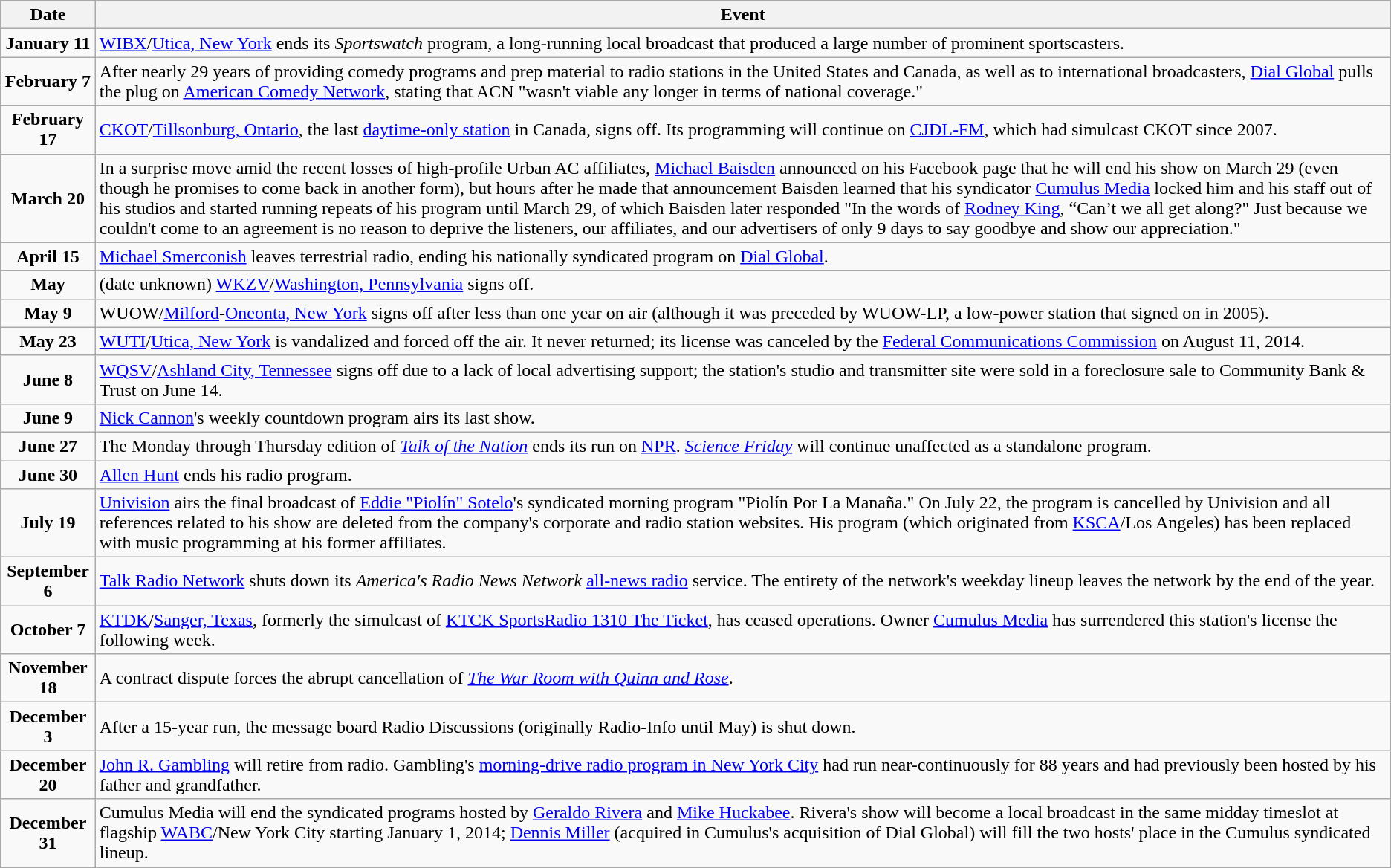<table class="wikitable">
<tr>
<th>Date</th>
<th>Event</th>
</tr>
<tr>
<td style="text-align:center;"><strong>January 11</strong></td>
<td><a href='#'>WIBX</a>/<a href='#'>Utica, New York</a> ends its <em>Sportswatch</em> program, a long-running local broadcast that produced a large number of prominent sportscasters.</td>
</tr>
<tr>
<td style="text-align:center;"><strong>February 7</strong></td>
<td>After nearly 29 years of providing comedy programs and prep material to radio stations in the United States and Canada, as well as to international broadcasters, <a href='#'>Dial Global</a> pulls the plug on <a href='#'>American Comedy Network</a>, stating that ACN "wasn't viable any longer in terms of national coverage."</td>
</tr>
<tr>
<td style="text-align:center;"><strong>February 17</strong></td>
<td><a href='#'>CKOT</a>/<a href='#'>Tillsonburg, Ontario</a>, the last <a href='#'>daytime-only station</a> in Canada, signs off. Its programming will continue on <a href='#'>CJDL-FM</a>, which had simulcast CKOT since 2007.</td>
</tr>
<tr>
<td style="text-align:center;"><strong>March 20</strong></td>
<td>In a surprise move amid the recent losses of high-profile Urban AC affiliates, <a href='#'>Michael Baisden</a> announced on his Facebook page that he will end his show on March 29 (even though he promises to come back in another form), but hours after he made that announcement Baisden learned that his syndicator <a href='#'>Cumulus Media</a> locked him and his staff out of his studios and started running repeats of his program until March 29, of which Baisden later responded "In the words of <a href='#'>Rodney King</a>, “Can’t we all get along?" Just because we couldn't come to an agreement is no reason to deprive the listeners, our affiliates, and our advertisers of only 9 days to say goodbye and show our appreciation."</td>
</tr>
<tr>
<td style="text-align:center;"><strong>April 15</strong></td>
<td><a href='#'>Michael Smerconish</a> leaves terrestrial radio, ending his nationally syndicated program on <a href='#'>Dial Global</a>.</td>
</tr>
<tr>
<td style="text-align:center;"><strong>May</strong></td>
<td>(date unknown) <a href='#'>WKZV</a>/<a href='#'>Washington, Pennsylvania</a> signs off.</td>
</tr>
<tr>
<td style="text-align:center;"><strong>May 9</strong></td>
<td>WUOW/<a href='#'>Milford</a>-<a href='#'>Oneonta, New York</a> signs off after less than one year on air (although it was preceded by WUOW-LP, a low-power station that signed on in 2005).</td>
</tr>
<tr>
<td style="text-align:center;"><strong>May 23</strong></td>
<td><a href='#'>WUTI</a>/<a href='#'>Utica, New York</a> is vandalized and forced off the air. It never returned; its license was canceled by the <a href='#'>Federal Communications Commission</a> on August 11, 2014.</td>
</tr>
<tr>
<td style="text-align:center;"><strong>June 8</strong></td>
<td><a href='#'>WQSV</a>/<a href='#'>Ashland City, Tennessee</a> signs off due to a lack of local advertising support; the station's studio and transmitter site were sold in a foreclosure sale to Community Bank & Trust on June 14.</td>
</tr>
<tr>
<td style="text-align:center;"><strong>June 9</strong></td>
<td><a href='#'>Nick Cannon</a>'s weekly countdown program airs its last show.</td>
</tr>
<tr>
<td style="text-align:center;"><strong>June 27</strong></td>
<td>The Monday through Thursday edition of <em><a href='#'>Talk of the Nation</a></em> ends its run on <a href='#'>NPR</a>. <em><a href='#'>Science Friday</a></em> will continue unaffected as a standalone program.</td>
</tr>
<tr>
<td style="text-align:center;"><strong>June 30</strong></td>
<td><a href='#'>Allen Hunt</a> ends his radio program.</td>
</tr>
<tr>
<td style="text-align:center;"><strong>July 19</strong></td>
<td><a href='#'>Univision</a> airs the final broadcast of <a href='#'>Eddie "Piolín" Sotelo</a>'s syndicated morning program "Piolín Por La Manaña." On July 22, the program is cancelled by Univision and all references related to his show are deleted from the company's corporate and radio station websites. His program (which originated from <a href='#'>KSCA</a>/Los Angeles) has been replaced with music programming at his former affiliates.</td>
</tr>
<tr>
<td style="text-align:center;"><strong>September 6</strong></td>
<td><a href='#'>Talk Radio Network</a> shuts down its <em>America's Radio News Network</em> <a href='#'>all-news radio</a> service. The entirety of the network's weekday lineup leaves the network by the end of the year.</td>
</tr>
<tr>
<td style="text-align:center;"><strong>October 7</strong></td>
<td><a href='#'>KTDK</a>/<a href='#'>Sanger, Texas</a>, formerly the simulcast of <a href='#'>KTCK SportsRadio 1310 The Ticket</a>, has ceased operations. Owner <a href='#'>Cumulus Media</a> has surrendered this station's license the following week.</td>
</tr>
<tr>
<td style="text-align:center;"><strong>November 18</strong></td>
<td>A contract dispute forces the abrupt cancellation of <em><a href='#'>The War Room with Quinn and Rose</a></em>.</td>
</tr>
<tr>
<td style="text-align:center;"><strong>December 3</strong></td>
<td>After a 15-year run, the message board Radio Discussions (originally Radio-Info until May) is shut down.</td>
</tr>
<tr>
<td style="text-align:center;"><strong>December 20</strong></td>
<td><a href='#'>John R. Gambling</a> will retire from radio. Gambling's <a href='#'>morning-drive radio program in New York City</a> had run near-continuously for 88 years and had previously been hosted by his father and grandfather.</td>
</tr>
<tr>
<td style="text-align:center;"><strong>December 31</strong></td>
<td>Cumulus Media will end the syndicated programs hosted by <a href='#'>Geraldo Rivera</a> and <a href='#'>Mike Huckabee</a>. Rivera's show will become a local broadcast in the same midday timeslot at flagship <a href='#'>WABC</a>/New York City starting January 1, 2014; <a href='#'>Dennis Miller</a> (acquired in Cumulus's acquisition of Dial Global) will fill the two hosts' place in the Cumulus syndicated lineup.</td>
</tr>
</table>
